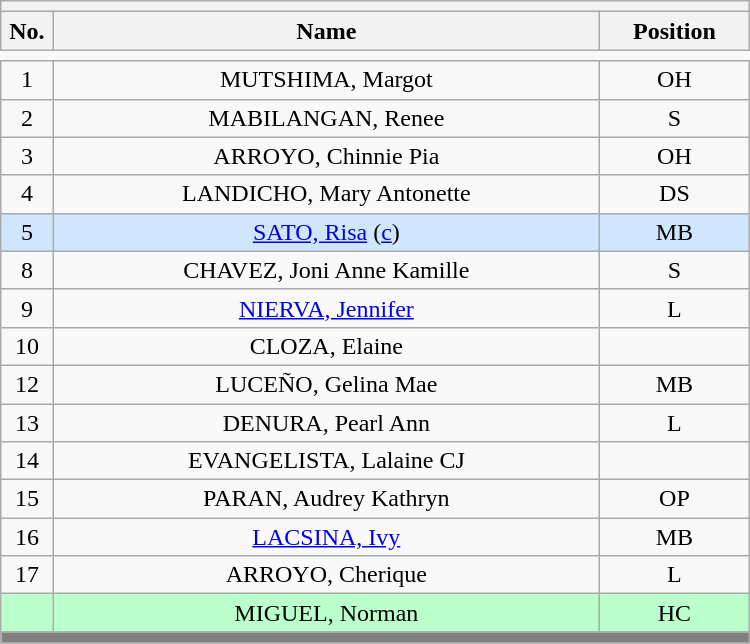<table class='wikitable mw-collapsible mw-collapsed' style="text-align: center; width:500px; border: none">
<tr>
<th style='text-align: left;' colspan=3></th>
</tr>
<tr>
<th style='width: 7%;'>No.</th>
<th>Name</th>
<th style='width: 20%;'>Position</th>
</tr>
<tr>
<td style='border: none;'></td>
</tr>
<tr>
<td>1</td>
<td>MUTSHIMA, Margot</td>
<td>OH</td>
</tr>
<tr>
<td>2</td>
<td>MABILANGAN, Renee</td>
<td>S</td>
</tr>
<tr>
<td>3</td>
<td>ARROYO, Chinnie Pia</td>
<td>OH</td>
</tr>
<tr>
<td>4</td>
<td>LANDICHO, Mary Antonette</td>
<td>DS</td>
</tr>
<tr bgcolor=#D0E6FF>
<td>5</td>
<td><a href='#'>SATO, Risa</a> (<a href='#'>c</a>)</td>
<td>MB</td>
</tr>
<tr>
<td>8</td>
<td>CHAVEZ, Joni Anne Kamille</td>
<td>S</td>
</tr>
<tr>
<td>9</td>
<td><a href='#'>NIERVA, Jennifer</a></td>
<td>L</td>
</tr>
<tr>
<td>10</td>
<td>CLOZA, Elaine</td>
<td></td>
</tr>
<tr>
<td>12</td>
<td>LUCEÑO, Gelina Mae</td>
<td>MB</td>
</tr>
<tr>
<td>13</td>
<td>DENURA, Pearl Ann</td>
<td>L</td>
</tr>
<tr>
<td>14</td>
<td>EVANGELISTA, Lalaine CJ</td>
<td></td>
</tr>
<tr>
<td>15</td>
<td>PARAN, Audrey Kathryn</td>
<td>OP</td>
</tr>
<tr>
<td>16</td>
<td><a href='#'>LACSINA, Ivy</a></td>
<td>MB</td>
</tr>
<tr>
<td>17</td>
<td>ARROYO, Cherique</td>
<td>L</td>
</tr>
<tr bgcolor=#BBFFCC>
<td></td>
<td>MIGUEL, Norman</td>
<td>HC</td>
</tr>
<tr>
<th style='background: grey;' colspan=3></th>
</tr>
</table>
